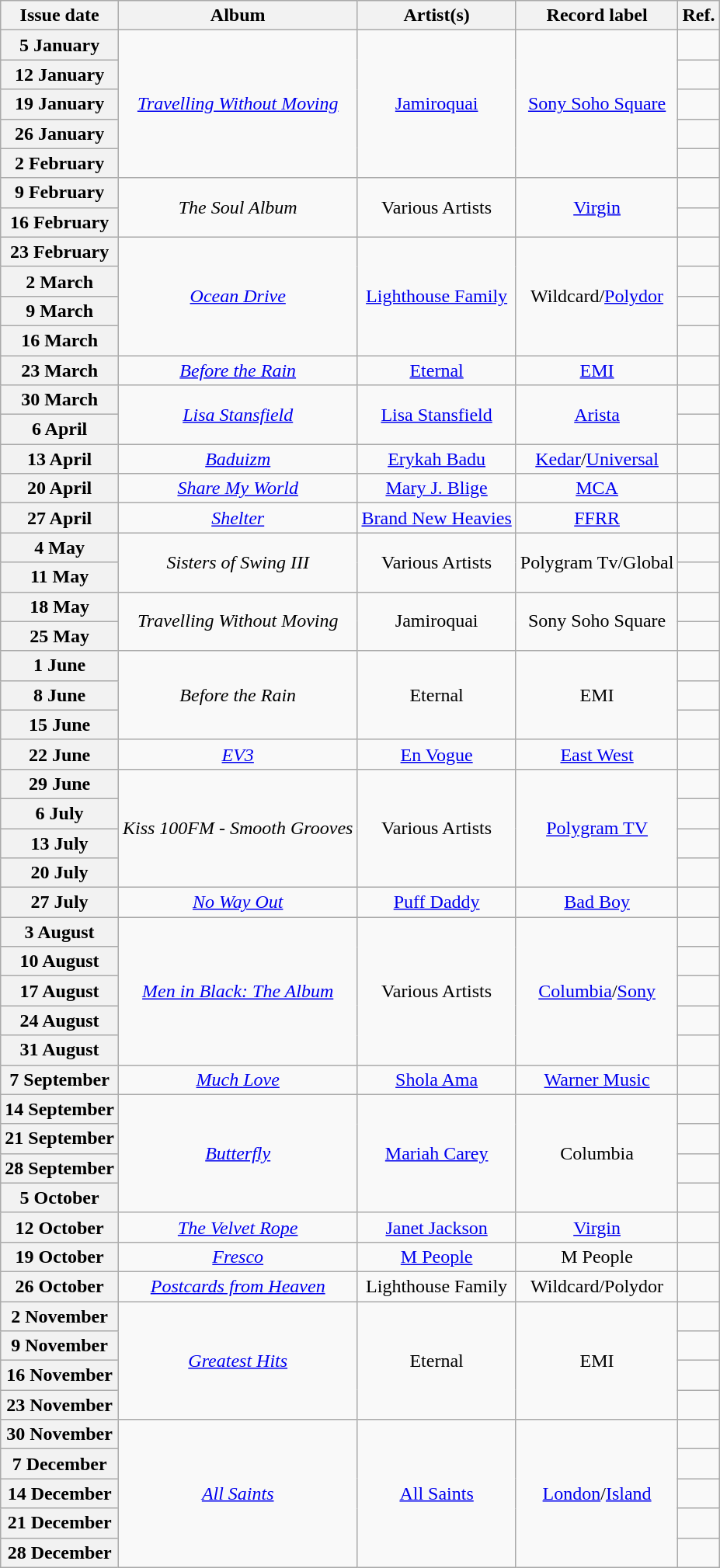<table class="wikitable plainrowheaders">
<tr>
<th scope=col>Issue date</th>
<th scope=col>Album</th>
<th scope=col>Artist(s)</th>
<th scope=col>Record label</th>
<th scope=col>Ref.</th>
</tr>
<tr>
<th scope=row>5 January</th>
<td align="center" rowspan="5"><em><a href='#'>Travelling Without Moving</a></em></td>
<td align="center" rowspan="5"><a href='#'>Jamiroquai</a></td>
<td align="center" rowspan="5"><a href='#'>Sony Soho Square</a></td>
<td align="center"></td>
</tr>
<tr>
<th scope=row>12 January</th>
<td align="center"></td>
</tr>
<tr>
<th scope=row>19 January</th>
<td align="center"></td>
</tr>
<tr>
<th scope=row>26 January</th>
<td align="center"></td>
</tr>
<tr>
<th scope=row>2 February</th>
<td align="center"></td>
</tr>
<tr>
<th scope=row>9 February</th>
<td align="center" rowspan="2"><em>The Soul Album</em></td>
<td align="center" rowspan="2">Various Artists</td>
<td align="center" rowspan="2"><a href='#'>Virgin</a></td>
<td align="center"></td>
</tr>
<tr>
<th scope=row>16 February</th>
<td align="center"></td>
</tr>
<tr>
<th scope=row>23 February</th>
<td align="center" rowspan="4"><em><a href='#'>Ocean Drive</a></em></td>
<td align="center" rowspan="4"><a href='#'>Lighthouse Family</a></td>
<td align="center" rowspan="4">Wildcard/<a href='#'>Polydor</a></td>
<td align="center"></td>
</tr>
<tr>
<th scope=row>2 March</th>
<td align="center"></td>
</tr>
<tr>
<th scope=row>9 March</th>
<td align="center"></td>
</tr>
<tr>
<th scope=row>16 March</th>
<td align="center"></td>
</tr>
<tr>
<th scope=row>23 March</th>
<td align="center"><em><a href='#'>Before the Rain</a></em></td>
<td align="center"><a href='#'>Eternal</a></td>
<td align="center"><a href='#'>EMI</a></td>
<td align="center"></td>
</tr>
<tr>
<th scope=row>30 March</th>
<td align="center" rowspan="2"><em><a href='#'>Lisa Stansfield</a></em></td>
<td align="center" rowspan="2"><a href='#'>Lisa Stansfield</a></td>
<td align="center" rowspan="2"><a href='#'>Arista</a></td>
<td align="center"></td>
</tr>
<tr>
<th scope=row>6 April</th>
<td align="center"></td>
</tr>
<tr>
<th scope=row>13 April</th>
<td align="center"><em><a href='#'>Baduizm</a></em></td>
<td align="center"><a href='#'>Erykah Badu</a></td>
<td align="center"><a href='#'>Kedar</a>/<a href='#'>Universal</a></td>
<td align="center"></td>
</tr>
<tr>
<th scope=row>20 April</th>
<td align="center"><em><a href='#'>Share My World</a></em></td>
<td align="center"><a href='#'>Mary J. Blige</a></td>
<td align="center"><a href='#'>MCA</a></td>
<td align="center"></td>
</tr>
<tr>
<th scope=row>27 April</th>
<td align="center"><em><a href='#'>Shelter</a></em></td>
<td align="center"><a href='#'>Brand New Heavies</a></td>
<td align="center"><a href='#'>FFRR</a></td>
<td align="center"></td>
</tr>
<tr>
<th scope=row>4 May</th>
<td align="center" rowspan="2"><em>Sisters of Swing III</em></td>
<td align="center" rowspan="2">Various Artists</td>
<td align="center" rowspan="2">Polygram Tv/Global</td>
<td align="center"></td>
</tr>
<tr>
<th scope=row>11 May</th>
<td align="center"></td>
</tr>
<tr>
<th scope=row>18 May</th>
<td align="center" rowspan="2"><em>Travelling Without Moving</em></td>
<td align="center" rowspan="2">Jamiroquai</td>
<td align="center" rowspan="2">Sony Soho Square</td>
<td align="center"></td>
</tr>
<tr>
<th scope=row>25 May</th>
<td align="center"></td>
</tr>
<tr>
<th scope=row>1 June</th>
<td align="center" rowspan="3"><em>Before the Rain</em></td>
<td align="center" rowspan="3">Eternal</td>
<td align="center" rowspan="3">EMI</td>
<td align="center"></td>
</tr>
<tr>
<th scope=row>8 June</th>
<td align="center"></td>
</tr>
<tr>
<th scope=row>15 June</th>
<td align="center"></td>
</tr>
<tr>
<th scope=row>22 June</th>
<td align="center"><em><a href='#'>EV3</a></em></td>
<td align="center"><a href='#'>En Vogue</a></td>
<td align="center"><a href='#'>East West</a></td>
<td align="center"></td>
</tr>
<tr>
<th scope=row>29 June</th>
<td align="center" rowspan="4"><em>Kiss 100FM - Smooth Grooves</em></td>
<td align="center" rowspan="4">Various Artists</td>
<td align="center" rowspan="4"><a href='#'>Polygram TV</a></td>
<td align="center"></td>
</tr>
<tr>
<th scope=row>6 July</th>
<td align="center"></td>
</tr>
<tr>
<th scope=row>13 July</th>
<td align="center"></td>
</tr>
<tr>
<th scope=row>20 July</th>
<td align="center"></td>
</tr>
<tr>
<th scope=row>27 July</th>
<td align="center"><em><a href='#'>No Way Out</a></em></td>
<td align="center"><a href='#'>Puff Daddy</a></td>
<td align="center"><a href='#'>Bad Boy</a></td>
<td align="center"></td>
</tr>
<tr>
<th scope=row>3 August</th>
<td align="center" rowspan="5"><em><a href='#'>Men in Black: The Album</a></em></td>
<td align="center" rowspan="5">Various Artists</td>
<td align="center" rowspan="5"><a href='#'>Columbia</a>/<a href='#'>Sony</a></td>
<td align="center"></td>
</tr>
<tr>
<th scope=row>10 August</th>
<td align="center"></td>
</tr>
<tr>
<th scope=row>17 August</th>
<td align="center"></td>
</tr>
<tr>
<th scope=row>24 August</th>
<td align="center"></td>
</tr>
<tr>
<th scope=row>31 August</th>
<td align="center"></td>
</tr>
<tr>
<th scope=row>7 September</th>
<td align="center"><em><a href='#'>Much Love</a></em></td>
<td align="center"><a href='#'>Shola Ama</a></td>
<td align="center"><a href='#'>Warner Music</a></td>
<td align="center"></td>
</tr>
<tr>
<th scope=row>14 September</th>
<td align="center" rowspan="4"><em><a href='#'>Butterfly</a></em></td>
<td align="center" rowspan="4"><a href='#'>Mariah Carey</a></td>
<td align="center" rowspan="4">Columbia</td>
<td align="center"></td>
</tr>
<tr>
<th scope=row>21 September</th>
<td align="center"></td>
</tr>
<tr>
<th scope=row>28 September</th>
<td align="center"></td>
</tr>
<tr>
<th scope=row>5 October</th>
<td align="center"></td>
</tr>
<tr>
<th scope=row>12 October</th>
<td align="center"><em><a href='#'>The Velvet Rope</a></em></td>
<td align="center"><a href='#'>Janet Jackson</a></td>
<td align="center"><a href='#'>Virgin</a></td>
<td align="center"></td>
</tr>
<tr>
<th scope=row>19 October</th>
<td align="center"><em><a href='#'>Fresco</a></em></td>
<td align="center"><a href='#'>M People</a></td>
<td align="center">M People</td>
<td align="center"></td>
</tr>
<tr>
<th scope=row>26 October</th>
<td align="center"><em><a href='#'>Postcards from Heaven</a></em></td>
<td align="center">Lighthouse Family</td>
<td align="center">Wildcard/Polydor</td>
<td align="center"></td>
</tr>
<tr>
<th scope=row>2 November</th>
<td align="center" rowspan="4"><em><a href='#'>Greatest Hits</a></em></td>
<td align="center" rowspan="4">Eternal</td>
<td align="center" rowspan="4">EMI</td>
<td align="center"></td>
</tr>
<tr>
<th scope=row>9 November</th>
<td align="center"></td>
</tr>
<tr>
<th scope=row>16 November</th>
<td align="center"></td>
</tr>
<tr>
<th scope=row>23 November</th>
<td align="center"></td>
</tr>
<tr>
<th scope=row>30 November</th>
<td align="center" rowspan="5"><em><a href='#'>All Saints</a></em></td>
<td align="center" rowspan="5"><a href='#'>All Saints</a></td>
<td align="center" rowspan="5"><a href='#'>London</a>/<a href='#'>Island</a></td>
<td align="center"></td>
</tr>
<tr>
<th scope=row>7 December</th>
<td align="center"></td>
</tr>
<tr>
<th scope=row>14 December</th>
<td align="center"></td>
</tr>
<tr>
<th scope=row>21 December</th>
<td align="center"></td>
</tr>
<tr>
<th scope=row>28 December</th>
<td align="center"></td>
</tr>
</table>
